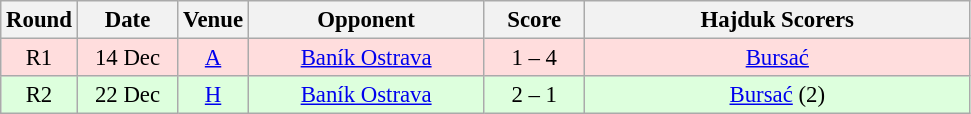<table class="wikitable sortable" style="text-align: center; font-size:95%;">
<tr>
<th width="30">Round</th>
<th width="60">Date</th>
<th width="20">Venue</th>
<th width="150">Opponent</th>
<th width="60">Score</th>
<th width="250">Hajduk Scorers</th>
</tr>
<tr bgcolor="#ffdddd">
<td>R1</td>
<td>14 Dec</td>
<td><a href='#'>A</a> </td>
<td><a href='#'>Baník Ostrava</a> </td>
<td>1 – 4</td>
<td><a href='#'>Bursać</a></td>
</tr>
<tr bgcolor="#ddffdd">
<td>R2</td>
<td>22 Dec</td>
<td><a href='#'>H</a></td>
<td><a href='#'>Baník Ostrava</a> </td>
<td>2 – 1</td>
<td><a href='#'>Bursać</a> (2)</td>
</tr>
</table>
